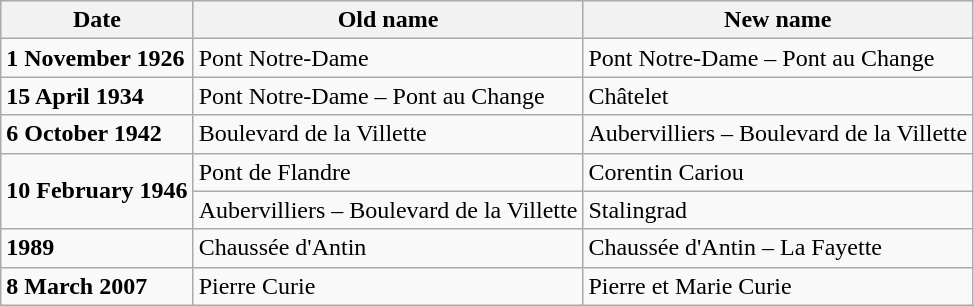<table class="wikitable sortable">
<tr>
<th>Date</th>
<th>Old name</th>
<th>New name</th>
</tr>
<tr>
<td><strong>1 November 1926</strong></td>
<td>Pont Notre-Dame</td>
<td>Pont Notre-Dame – Pont au Change</td>
</tr>
<tr>
<td><strong>15 April 1934</strong></td>
<td>Pont Notre-Dame – Pont au Change</td>
<td>Châtelet</td>
</tr>
<tr>
<td><strong>6 October 1942</strong></td>
<td>Boulevard de la Villette</td>
<td>Aubervilliers – Boulevard de la Villette</td>
</tr>
<tr>
<td rowspan=2><strong>10 February 1946</strong></td>
<td>Pont de Flandre</td>
<td>Corentin Cariou</td>
</tr>
<tr>
<td>Aubervilliers – Boulevard de la Villette</td>
<td>Stalingrad</td>
</tr>
<tr>
<td><strong>1989</strong></td>
<td>Chaussée d'Antin</td>
<td>Chaussée d'Antin – La Fayette</td>
</tr>
<tr>
<td><strong>8 March 2007</strong></td>
<td>Pierre Curie</td>
<td>Pierre et Marie Curie</td>
</tr>
</table>
